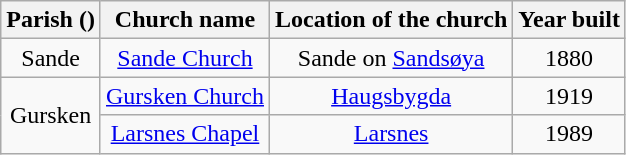<table class="wikitable" style="text-align:center">
<tr>
<th>Parish ()</th>
<th>Church name</th>
<th>Location of the church</th>
<th>Year built</th>
</tr>
<tr>
<td>Sande</td>
<td><a href='#'>Sande Church</a></td>
<td>Sande on <a href='#'>Sandsøya</a></td>
<td>1880</td>
</tr>
<tr>
<td rowspan="2">Gursken</td>
<td><a href='#'>Gursken Church</a></td>
<td><a href='#'>Haugsbygda</a></td>
<td>1919</td>
</tr>
<tr>
<td><a href='#'>Larsnes Chapel</a></td>
<td><a href='#'>Larsnes</a></td>
<td>1989</td>
</tr>
</table>
